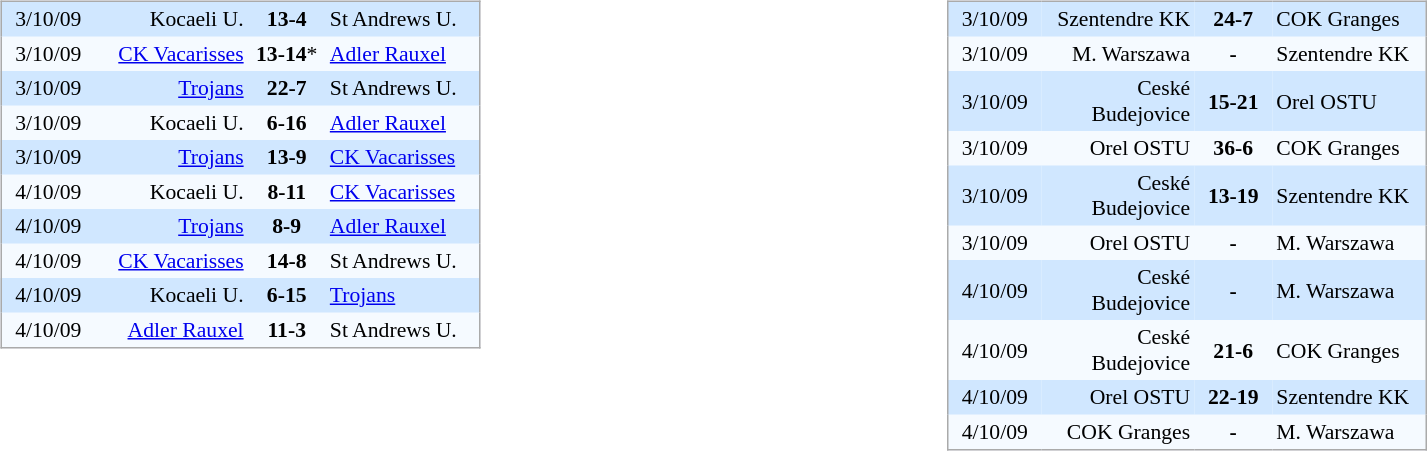<table width="100%" align=center>
<tr>
<td valign="top" width="50%"><br><table align=center cellpadding="3" cellspacing="0" style="background: #F5FAFF; border: 1px #aaa solid; border-collapse:collapse; font-size:95%;" width=320>
<tr bgcolor=#D0E7FF style=font-size:95%>
<td align=center width=50>3/10/09</td>
<td width=85 align=right>Kocaeli U.</td>
<td align=center width=40><strong>13-4</strong></td>
<td width=85>St Andrews U.</td>
</tr>
<tr style=font-size:95%>
<td align=center>3/10/09</td>
<td align=right><a href='#'>CK Vacarisses</a></td>
<td align=center><strong>13-14</strong>*</td>
<td><a href='#'>Adler Rauxel</a></td>
</tr>
<tr bgcolor=#D0E7FF style=font-size:95%>
<td align=center width=50>3/10/09</td>
<td width=85 align=right><a href='#'>Trojans</a></td>
<td align=center width=40><strong>22-7</strong></td>
<td width=85>St Andrews U.</td>
</tr>
<tr style=font-size:95%>
<td align=center>3/10/09</td>
<td align=right>Kocaeli U.</td>
<td align=center><strong>6-16</strong></td>
<td><a href='#'>Adler Rauxel</a></td>
</tr>
<tr bgcolor=#D0E7FF style=font-size:95%>
<td align=center width=50>3/10/09</td>
<td width=85 align=right><a href='#'>Trojans</a></td>
<td align=center width=40><strong>13-9</strong></td>
<td width=85><a href='#'>CK Vacarisses</a></td>
</tr>
<tr style=font-size:95%>
<td align=center>4/10/09</td>
<td align=right>Kocaeli U.</td>
<td align=center><strong>8-11</strong></td>
<td><a href='#'>CK Vacarisses</a></td>
</tr>
<tr bgcolor=#D0E7FF style=font-size:95%>
<td align=center>4/10/09</td>
<td align=right><a href='#'>Trojans</a></td>
<td align=center><strong>8-9</strong></td>
<td><a href='#'>Adler Rauxel</a></td>
</tr>
<tr style=font-size:95%>
<td align=center>4/10/09</td>
<td align=right><a href='#'>CK Vacarisses</a></td>
<td align=center><strong>14-8</strong></td>
<td>St Andrews U.</td>
</tr>
<tr bgcolor=#D0E7FF style=font-size:95%>
<td align=center>4/10/09</td>
<td align=right>Kocaeli U.</td>
<td align=center><strong>6-15</strong></td>
<td><a href='#'>Trojans</a></td>
</tr>
<tr style=font-size:95%>
<td align=center>4/10/09</td>
<td align=right><a href='#'>Adler Rauxel</a></td>
<td align=center><strong>11-3</strong></td>
<td>St Andrews U.</td>
</tr>
</table>
</td>
<td valign="top" width="50%"><br><table align=center cellpadding="3" cellspacing="0" style="background: #F5FAFF; border: 1px #aaa solid; border-collapse:collapse; font-size:95%;" width=320>
<tr bgcolor=#D0E7FF style=font-size:95%>
<td align=center width=50>3/10/09</td>
<td width=85 align=right>Szentendre KK</td>
<td align=center width=40><strong>24-7</strong></td>
<td width=85>COK Granges</td>
</tr>
<tr style=font-size:95%>
<td align=center>3/10/09</td>
<td align=right>M. Warszawa</td>
<td align=center><strong>-</strong></td>
<td>Szentendre KK</td>
</tr>
<tr bgcolor=#D0E7FF style=font-size:95%>
<td align=center width=50>3/10/09</td>
<td width=85 align=right>Ceské Budejovice</td>
<td align=center width=40><strong>15-21</strong></td>
<td width=85>Orel OSTU</td>
</tr>
<tr style=font-size:95%>
<td align=center>3/10/09</td>
<td align=right>Orel OSTU</td>
<td align=center><strong>36-6</strong></td>
<td>COK Granges</td>
</tr>
<tr bgcolor=#D0E7FF style=font-size:95%>
<td align=center width=50>3/10/09</td>
<td width=85 align=right>Ceské Budejovice</td>
<td align=center width=40><strong>13-19</strong></td>
<td width=85>Szentendre KK</td>
</tr>
<tr style=font-size:95%>
<td align=center>3/10/09</td>
<td align=right>Orel OSTU</td>
<td align=center><strong>-</strong></td>
<td>M. Warszawa</td>
</tr>
<tr bgcolor=#D0E7FF style=font-size:95%>
<td align=center>4/10/09</td>
<td align=right>Ceské Budejovice</td>
<td align=center><strong>-</strong></td>
<td>M. Warszawa</td>
</tr>
<tr style=font-size:95%>
<td align=center>4/10/09</td>
<td align=right>Ceské Budejovice</td>
<td align=center><strong>21-6</strong></td>
<td>COK Granges</td>
</tr>
<tr bgcolor=#D0E7FF style=font-size:95%>
<td align=center>4/10/09</td>
<td align=right>Orel OSTU</td>
<td align=center><strong>22-19</strong></td>
<td>Szentendre KK</td>
</tr>
<tr style=font-size:95%>
<td align=center>4/10/09</td>
<td align=right>COK Granges</td>
<td align=center><strong>-</strong></td>
<td>M. Warszawa</td>
</tr>
</table>
</td>
</tr>
</table>
